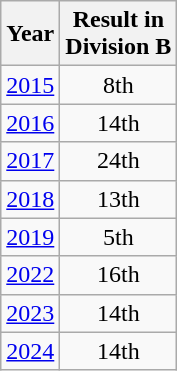<table class="wikitable" style="text-align:center">
<tr>
<th>Year</th>
<th>Result in<br>Division B</th>
</tr>
<tr>
<td><a href='#'>2015</a></td>
<td>8th</td>
</tr>
<tr>
<td><a href='#'>2016</a></td>
<td>14th</td>
</tr>
<tr>
<td><a href='#'>2017</a></td>
<td>24th</td>
</tr>
<tr>
<td><a href='#'>2018</a></td>
<td>13th</td>
</tr>
<tr>
<td><a href='#'>2019</a></td>
<td>5th</td>
</tr>
<tr>
<td><a href='#'>2022</a></td>
<td>16th</td>
</tr>
<tr>
<td><a href='#'>2023</a></td>
<td>14th</td>
</tr>
<tr>
<td><a href='#'>2024</a></td>
<td>14th</td>
</tr>
</table>
